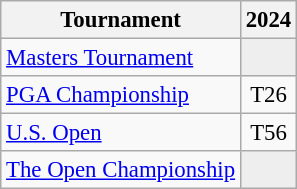<table class="wikitable" style="font-size:95%;text-align:center;">
<tr>
<th>Tournament</th>
<th>2024</th>
</tr>
<tr>
<td align=left><a href='#'>Masters Tournament</a></td>
<td style="background:#eeeeee;"></td>
</tr>
<tr>
<td align=left><a href='#'>PGA Championship</a></td>
<td>T26</td>
</tr>
<tr>
<td align=left><a href='#'>U.S. Open</a></td>
<td>T56</td>
</tr>
<tr>
<td align=left><a href='#'>The Open Championship</a></td>
<td style="background:#eeeeee;"></td>
</tr>
</table>
